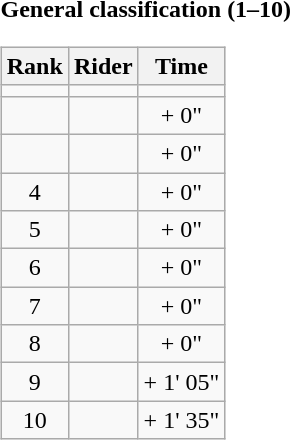<table>
<tr>
<td><strong>General classification (1–10)</strong><br><table class="wikitable">
<tr>
<th scope="col">Rank</th>
<th scope="col">Rider</th>
<th scope="col">Time</th>
</tr>
<tr>
<td style="text-align:center;"></td>
<td></td>
<td style="text-align:center;"></td>
</tr>
<tr>
<td style="text-align:center;"></td>
<td></td>
<td style="text-align:center;">+ 0"</td>
</tr>
<tr>
<td style="text-align:center;"></td>
<td></td>
<td style="text-align:center;">+ 0"</td>
</tr>
<tr>
<td style="text-align:center;">4</td>
<td></td>
<td style="text-align:center;">+ 0"</td>
</tr>
<tr>
<td style="text-align:center;">5</td>
<td></td>
<td style="text-align:center;">+ 0"</td>
</tr>
<tr>
<td style="text-align:center;">6</td>
<td></td>
<td style="text-align:center;">+ 0"</td>
</tr>
<tr>
<td style="text-align:center;">7</td>
<td></td>
<td style="text-align:center;">+ 0"</td>
</tr>
<tr>
<td style="text-align:center;">8</td>
<td></td>
<td style="text-align:center;">+ 0"</td>
</tr>
<tr>
<td style="text-align:center;">9</td>
<td></td>
<td style="text-align:center;">+ 1' 05"</td>
</tr>
<tr>
<td style="text-align:center;">10</td>
<td></td>
<td style="text-align:center;">+ 1' 35"</td>
</tr>
</table>
</td>
</tr>
</table>
